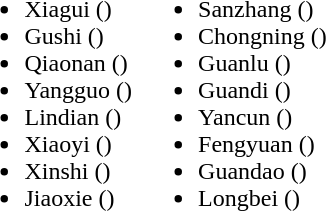<table>
<tr>
<td valign="top"><br><ul><li>Xiagui ()</li><li>Gushi ()</li><li>Qiaonan ()</li><li>Yangguo ()</li><li>Lindian ()</li><li>Xiaoyi ()</li><li>Xinshi ()</li><li>Jiaoxie ()</li></ul></td>
<td valign="top"><br><ul><li>Sanzhang ()</li><li>Chongning ()</li><li>Guanlu ()</li><li>Guandi ()</li><li>Yancun ()</li><li>Fengyuan ()</li><li>Guandao ()</li><li>Longbei ()</li></ul></td>
</tr>
</table>
